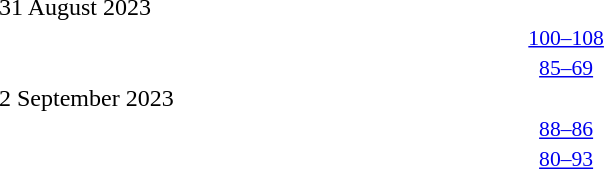<table style="width:100%;" cellspacing="1">
<tr>
<th width=25%></th>
<th width=2%></th>
<th width=6%></th>
<th width=2%></th>
<th width=25%></th>
</tr>
<tr>
<td>31 August 2023</td>
</tr>
<tr style=font-size:90%>
<td align=right></td>
<td></td>
<td align=center><a href='#'>100–108</a></td>
<td></td>
<td></td>
<td></td>
</tr>
<tr style=font-size:90%>
<td align=right></td>
<td></td>
<td align=center><a href='#'>85–69</a></td>
<td></td>
<td></td>
<td></td>
</tr>
<tr>
<td>2 September 2023</td>
</tr>
<tr style=font-size:90%>
<td align=right></td>
<td></td>
<td align=center><a href='#'>88–86</a></td>
<td></td>
<td></td>
<td></td>
</tr>
<tr style=font-size:90%>
<td align=right></td>
<td></td>
<td align=center><a href='#'>80–93</a></td>
<td></td>
<td></td>
<td></td>
</tr>
</table>
